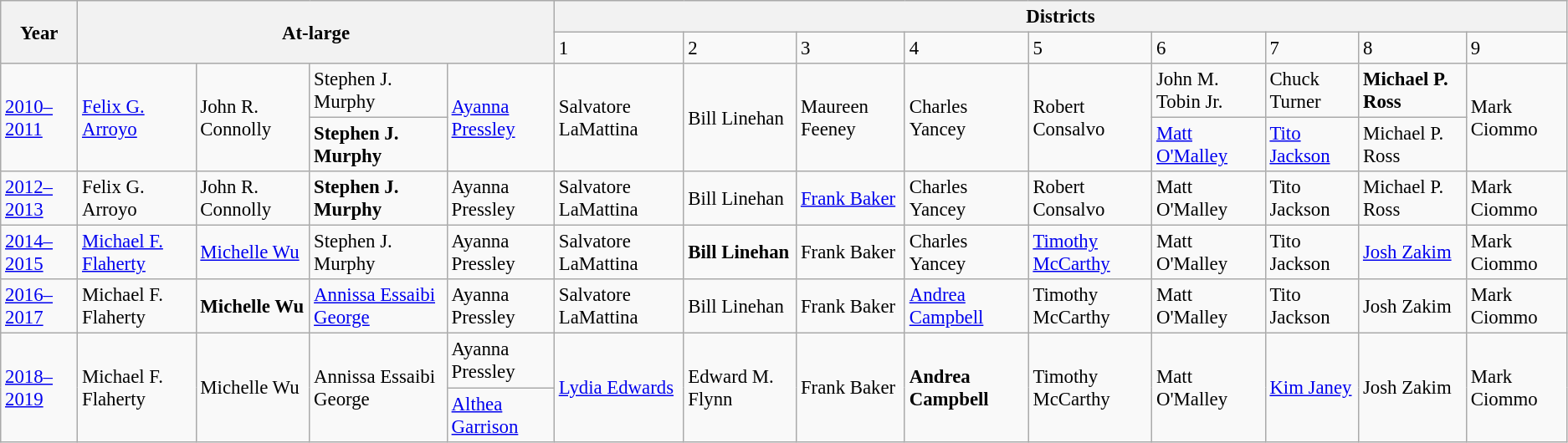<table class=wikitable style="font-size: 95%;">
<tr>
<th rowspan=2>Year</th>
<th rowspan=2 colspan=4>At-large</th>
<th colspan=9>Districts</th>
</tr>
<tr>
<td>1</td>
<td>2</td>
<td>3</td>
<td>4</td>
<td>5</td>
<td>6</td>
<td>7</td>
<td>8</td>
<td>9</td>
</tr>
<tr>
<td rowspan=2><a href='#'>2010–2011</a></td>
<td rowspan=2><a href='#'>Felix G. Arroyo</a></td>
<td rowspan=2>John R. Connolly</td>
<td>Stephen J. Murphy</td>
<td rowspan=2><a href='#'>Ayanna Pressley</a></td>
<td rowspan=2>Salvatore LaMattina</td>
<td rowspan=2>Bill Linehan</td>
<td rowspan=2>Maureen Feeney</td>
<td rowspan=2>Charles Yancey</td>
<td rowspan=2>Robert Consalvo</td>
<td>John M. Tobin Jr.</td>
<td>Chuck Turner</td>
<td><strong>Michael P. Ross</strong></td>
<td rowspan=2>Mark Ciommo</td>
</tr>
<tr>
<td><strong>Stephen J. Murphy</strong></td>
<td><a href='#'>Matt O'Malley</a></td>
<td><a href='#'>Tito Jackson</a></td>
<td>Michael P. Ross</td>
</tr>
<tr>
<td><a href='#'>2012–2013</a></td>
<td>Felix G. Arroyo</td>
<td>John R. Connolly</td>
<td><strong>Stephen J. Murphy</strong></td>
<td>Ayanna Pressley</td>
<td>Salvatore LaMattina</td>
<td>Bill Linehan</td>
<td><a href='#'>Frank Baker</a></td>
<td>Charles Yancey</td>
<td>Robert Consalvo</td>
<td>Matt O'Malley</td>
<td>Tito Jackson</td>
<td>Michael P. Ross</td>
<td>Mark Ciommo</td>
</tr>
<tr>
<td><a href='#'>2014–2015</a></td>
<td><a href='#'>Michael F. Flaherty</a></td>
<td><a href='#'>Michelle Wu</a></td>
<td>Stephen J. Murphy</td>
<td>Ayanna Pressley</td>
<td>Salvatore LaMattina</td>
<td><strong>Bill Linehan</strong></td>
<td>Frank Baker</td>
<td>Charles Yancey</td>
<td><a href='#'>Timothy McCarthy</a></td>
<td>Matt O'Malley</td>
<td>Tito Jackson</td>
<td><a href='#'>Josh Zakim</a></td>
<td>Mark Ciommo</td>
</tr>
<tr>
<td><a href='#'>2016–2017</a></td>
<td>Michael F. Flaherty</td>
<td><strong>Michelle Wu</strong></td>
<td><a href='#'>Annissa Essaibi George</a></td>
<td>Ayanna Pressley</td>
<td>Salvatore LaMattina</td>
<td>Bill Linehan</td>
<td>Frank Baker</td>
<td><a href='#'>Andrea Campbell</a></td>
<td>Timothy McCarthy</td>
<td>Matt O'Malley</td>
<td>Tito Jackson</td>
<td>Josh Zakim</td>
<td>Mark Ciommo</td>
</tr>
<tr>
<td rowspan=2><a href='#'>2018–2019</a></td>
<td rowspan=2>Michael F. Flaherty</td>
<td rowspan=2>Michelle Wu</td>
<td rowspan=2>Annissa Essaibi George</td>
<td>Ayanna Pressley</td>
<td rowspan=2><a href='#'>Lydia Edwards</a></td>
<td rowspan=2>Edward M. Flynn</td>
<td rowspan=2>Frank Baker</td>
<td rowspan=2><strong>Andrea Campbell</strong></td>
<td rowspan=2>Timothy McCarthy</td>
<td rowspan=2>Matt O'Malley</td>
<td rowspan=2><a href='#'>Kim Janey</a></td>
<td rowspan=2>Josh Zakim</td>
<td rowspan=2>Mark Ciommo</td>
</tr>
<tr>
<td><a href='#'>Althea Garrison</a></td>
</tr>
</table>
